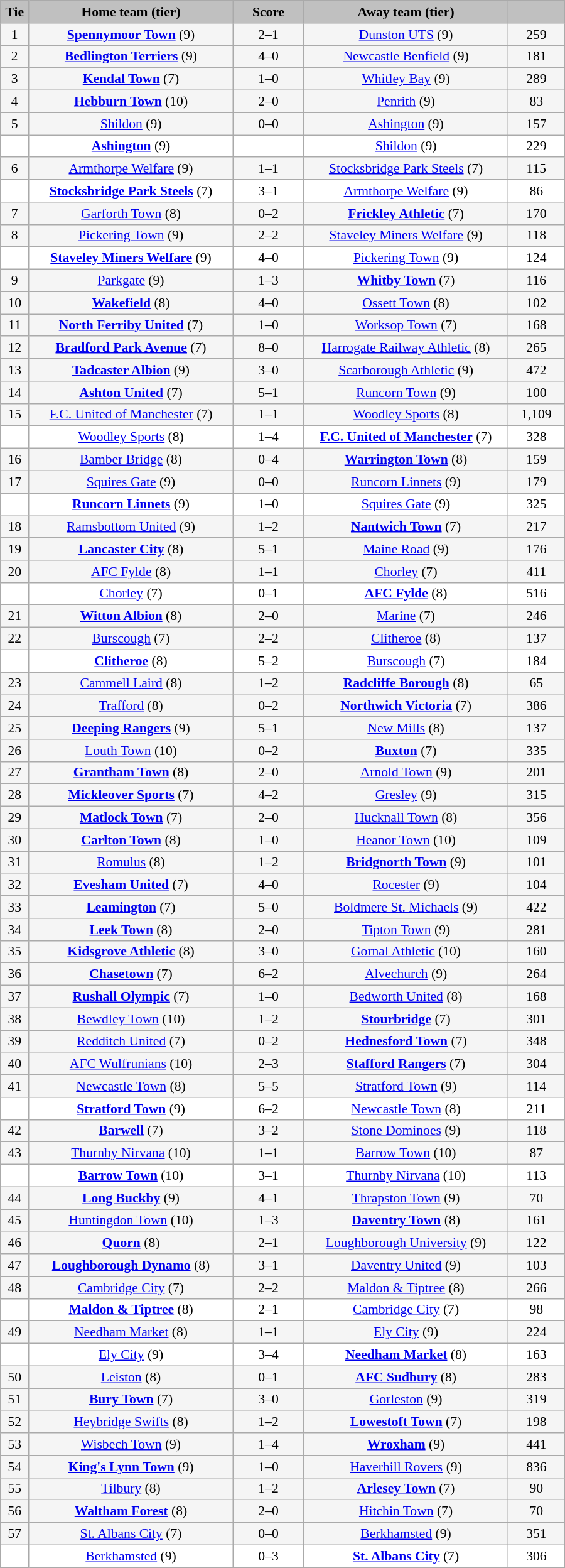<table class="wikitable" style="width: 600px; background:WhiteSmoke; text-align:center; font-size:90%">
<tr>
<td scope="col" style="width:  5.00%; background:silver;"><strong>Tie</strong></td>
<td scope="col" style="width: 36.25%; background:silver;"><strong>Home team (tier)</strong></td>
<td scope="col" style="width: 12.50%; background:silver;"><strong>Score</strong></td>
<td scope="col" style="width: 36.25%; background:silver;"><strong>Away team (tier)</strong></td>
<td scope="col" style="width: 10.00%; background:silver;"><strong></strong></td>
</tr>
<tr>
<td>1</td>
<td><strong><a href='#'>Spennymoor Town</a></strong> (9)</td>
<td>2–1</td>
<td><a href='#'>Dunston UTS</a> (9)</td>
<td>259</td>
</tr>
<tr>
<td>2</td>
<td><strong><a href='#'>Bedlington Terriers</a></strong> (9)</td>
<td>4–0</td>
<td><a href='#'>Newcastle Benfield</a> (9)</td>
<td>181</td>
</tr>
<tr>
<td>3</td>
<td><strong><a href='#'>Kendal Town</a></strong> (7)</td>
<td>1–0</td>
<td><a href='#'>Whitley Bay</a> (9)</td>
<td>289</td>
</tr>
<tr>
<td>4</td>
<td><strong><a href='#'>Hebburn Town</a></strong> (10)</td>
<td>2–0</td>
<td><a href='#'>Penrith</a> (9)</td>
<td>83</td>
</tr>
<tr>
<td>5</td>
<td><a href='#'>Shildon</a> (9)</td>
<td>0–0</td>
<td><a href='#'>Ashington</a> (9)</td>
<td>157</td>
</tr>
<tr style="background:white;">
<td><em></em></td>
<td><strong><a href='#'>Ashington</a></strong> (9)</td>
<td></td>
<td><a href='#'>Shildon</a> (9)</td>
<td>229</td>
</tr>
<tr>
<td>6</td>
<td><a href='#'>Armthorpe Welfare</a> (9)</td>
<td>1–1</td>
<td><a href='#'>Stocksbridge Park Steels</a> (7)</td>
<td>115</td>
</tr>
<tr style="background:white;">
<td><em></em></td>
<td><strong><a href='#'>Stocksbridge Park Steels</a></strong> (7)</td>
<td>3–1</td>
<td><a href='#'>Armthorpe Welfare</a> (9)</td>
<td>86</td>
</tr>
<tr>
<td>7</td>
<td><a href='#'>Garforth Town</a> (8)</td>
<td>0–2</td>
<td><strong><a href='#'>Frickley Athletic</a></strong> (7)</td>
<td>170</td>
</tr>
<tr>
<td>8</td>
<td><a href='#'>Pickering Town</a> (9)</td>
<td>2–2</td>
<td><a href='#'>Staveley Miners Welfare</a> (9)</td>
<td>118</td>
</tr>
<tr style="background:white;">
<td><em></em></td>
<td><strong><a href='#'>Staveley Miners Welfare</a></strong> (9)</td>
<td>4–0</td>
<td><a href='#'>Pickering Town</a> (9)</td>
<td>124</td>
</tr>
<tr>
<td>9</td>
<td><a href='#'>Parkgate</a> (9)</td>
<td>1–3</td>
<td><strong><a href='#'>Whitby Town</a></strong> (7)</td>
<td>116</td>
</tr>
<tr>
<td>10</td>
<td><strong><a href='#'>Wakefield</a></strong> (8)</td>
<td>4–0</td>
<td><a href='#'>Ossett Town</a> (8)</td>
<td>102</td>
</tr>
<tr>
<td>11</td>
<td><strong><a href='#'>North Ferriby United</a></strong> (7)</td>
<td>1–0</td>
<td><a href='#'>Worksop Town</a> (7)</td>
<td>168</td>
</tr>
<tr>
<td>12</td>
<td><strong><a href='#'>Bradford Park Avenue</a></strong> (7)</td>
<td>8–0</td>
<td><a href='#'>Harrogate Railway Athletic</a> (8)</td>
<td>265</td>
</tr>
<tr>
<td>13</td>
<td><strong><a href='#'>Tadcaster Albion</a></strong> (9)</td>
<td>3–0</td>
<td><a href='#'>Scarborough Athletic</a> (9)</td>
<td>472</td>
</tr>
<tr>
<td>14</td>
<td><strong><a href='#'>Ashton United</a></strong> (7)</td>
<td>5–1</td>
<td><a href='#'>Runcorn Town</a> (9)</td>
<td>100</td>
</tr>
<tr>
<td>15</td>
<td><a href='#'>F.C. United of Manchester</a> (7)</td>
<td>1–1</td>
<td><a href='#'>Woodley Sports</a> (8)</td>
<td>1,109</td>
</tr>
<tr style="background:white;">
<td><em></em></td>
<td><a href='#'>Woodley Sports</a> (8)</td>
<td>1–4</td>
<td><strong><a href='#'>F.C. United of Manchester</a></strong> (7)</td>
<td>328</td>
</tr>
<tr>
<td>16</td>
<td><a href='#'>Bamber Bridge</a> (8)</td>
<td>0–4</td>
<td><strong><a href='#'>Warrington Town</a></strong> (8)</td>
<td>159</td>
</tr>
<tr>
<td>17</td>
<td><a href='#'>Squires Gate</a> (9)</td>
<td>0–0</td>
<td><a href='#'>Runcorn Linnets</a> (9)</td>
<td>179</td>
</tr>
<tr style="background:white;">
<td><em></em></td>
<td><strong><a href='#'>Runcorn Linnets</a></strong> (9)</td>
<td>1–0</td>
<td><a href='#'>Squires Gate</a> (9)</td>
<td>325</td>
</tr>
<tr>
<td>18</td>
<td><a href='#'>Ramsbottom United</a> (9)</td>
<td>1–2</td>
<td><strong><a href='#'>Nantwich Town</a></strong> (7)</td>
<td>217</td>
</tr>
<tr>
<td>19</td>
<td><strong><a href='#'>Lancaster City</a></strong> (8)</td>
<td>5–1</td>
<td><a href='#'>Maine Road</a> (9)</td>
<td>176</td>
</tr>
<tr>
<td>20</td>
<td><a href='#'>AFC Fylde</a> (8)</td>
<td>1–1</td>
<td><a href='#'>Chorley</a> (7)</td>
<td>411</td>
</tr>
<tr style="background:white;">
<td><em></em></td>
<td><a href='#'>Chorley</a> (7)</td>
<td>0–1</td>
<td><strong><a href='#'>AFC Fylde</a></strong> (8)</td>
<td>516</td>
</tr>
<tr>
<td>21</td>
<td><strong><a href='#'>Witton Albion</a></strong> (8)</td>
<td>2–0</td>
<td><a href='#'>Marine</a> (7)</td>
<td>246</td>
</tr>
<tr>
<td>22</td>
<td><a href='#'>Burscough</a> (7)</td>
<td>2–2</td>
<td><a href='#'>Clitheroe</a> (8)</td>
<td>137</td>
</tr>
<tr style="background:white;">
<td><em></em></td>
<td><strong><a href='#'>Clitheroe</a></strong> (8)</td>
<td>5–2</td>
<td><a href='#'>Burscough</a> (7)</td>
<td>184</td>
</tr>
<tr>
<td>23</td>
<td><a href='#'>Cammell Laird</a> (8)</td>
<td>1–2</td>
<td><strong><a href='#'>Radcliffe Borough</a></strong> (8)</td>
<td>65</td>
</tr>
<tr>
<td>24</td>
<td><a href='#'>Trafford</a> (8)</td>
<td>0–2</td>
<td><strong><a href='#'>Northwich Victoria</a></strong> (7)</td>
<td>386</td>
</tr>
<tr>
<td>25</td>
<td><strong><a href='#'>Deeping Rangers</a></strong> (9)</td>
<td>5–1</td>
<td><a href='#'>New Mills</a> (8)</td>
<td>137</td>
</tr>
<tr>
<td>26</td>
<td><a href='#'>Louth Town</a> (10)</td>
<td>0–2</td>
<td><strong><a href='#'>Buxton</a></strong> (7)</td>
<td>335</td>
</tr>
<tr>
<td>27</td>
<td><strong><a href='#'>Grantham Town</a></strong> (8)</td>
<td>2–0</td>
<td><a href='#'>Arnold Town</a> (9)</td>
<td>201</td>
</tr>
<tr>
<td>28</td>
<td><strong><a href='#'>Mickleover Sports</a></strong> (7)</td>
<td>4–2</td>
<td><a href='#'>Gresley</a> (9)</td>
<td>315</td>
</tr>
<tr>
<td>29</td>
<td><strong><a href='#'>Matlock Town</a></strong> (7)</td>
<td>2–0</td>
<td><a href='#'>Hucknall Town</a> (8)</td>
<td>356</td>
</tr>
<tr>
<td>30</td>
<td><strong><a href='#'>Carlton Town</a></strong> (8)</td>
<td>1–0</td>
<td><a href='#'>Heanor Town</a> (10)</td>
<td>109</td>
</tr>
<tr>
<td>31</td>
<td><a href='#'>Romulus</a> (8)</td>
<td>1–2</td>
<td><strong><a href='#'>Bridgnorth Town</a></strong> (9)</td>
<td>101</td>
</tr>
<tr>
<td>32</td>
<td><strong><a href='#'>Evesham United</a></strong> (7)</td>
<td>4–0</td>
<td><a href='#'>Rocester</a> (9)</td>
<td>104</td>
</tr>
<tr>
<td>33</td>
<td><strong><a href='#'>Leamington</a></strong> (7)</td>
<td>5–0</td>
<td><a href='#'>Boldmere St. Michaels</a> (9)</td>
<td>422</td>
</tr>
<tr>
<td>34</td>
<td><strong><a href='#'>Leek Town</a></strong> (8)</td>
<td>2–0</td>
<td><a href='#'>Tipton Town</a> (9)</td>
<td>281</td>
</tr>
<tr>
<td>35</td>
<td><strong><a href='#'>Kidsgrove Athletic</a></strong> (8)</td>
<td>3–0</td>
<td><a href='#'>Gornal Athletic</a> (10)</td>
<td>160</td>
</tr>
<tr>
<td>36</td>
<td><strong><a href='#'>Chasetown</a></strong> (7)</td>
<td>6–2</td>
<td><a href='#'>Alvechurch</a> (9)</td>
<td>264</td>
</tr>
<tr>
<td>37</td>
<td><strong><a href='#'>Rushall Olympic</a></strong> (7)</td>
<td>1–0</td>
<td><a href='#'>Bedworth United</a> (8)</td>
<td>168</td>
</tr>
<tr>
<td>38</td>
<td><a href='#'>Bewdley Town</a> (10)</td>
<td>1–2</td>
<td><strong><a href='#'>Stourbridge</a></strong> (7)</td>
<td>301</td>
</tr>
<tr>
<td>39</td>
<td><a href='#'>Redditch United</a> (7)</td>
<td>0–2</td>
<td><strong><a href='#'>Hednesford Town</a></strong> (7)</td>
<td>348</td>
</tr>
<tr>
<td>40</td>
<td><a href='#'>AFC Wulfrunians</a> (10)</td>
<td>2–3</td>
<td><strong><a href='#'>Stafford Rangers</a></strong> (7)</td>
<td>304</td>
</tr>
<tr>
<td>41</td>
<td><a href='#'>Newcastle Town</a> (8)</td>
<td>5–5</td>
<td><a href='#'>Stratford Town</a> (9)</td>
<td>114</td>
</tr>
<tr style="background:white;">
<td><em></em></td>
<td><strong><a href='#'>Stratford Town</a></strong> (9)</td>
<td>6–2</td>
<td><a href='#'>Newcastle Town</a> (8)</td>
<td>211</td>
</tr>
<tr>
<td>42</td>
<td><strong><a href='#'>Barwell</a></strong> (7)</td>
<td>3–2</td>
<td><a href='#'>Stone Dominoes</a> (9)</td>
<td>118</td>
</tr>
<tr>
<td>43</td>
<td><a href='#'>Thurnby Nirvana</a> (10)</td>
<td>1–1</td>
<td><a href='#'>Barrow Town</a> (10)</td>
<td>87</td>
</tr>
<tr style="background:white;">
<td><em></em></td>
<td><strong><a href='#'>Barrow Town</a></strong> (10)</td>
<td>3–1</td>
<td><a href='#'>Thurnby Nirvana</a> (10)</td>
<td>113</td>
</tr>
<tr>
<td>44</td>
<td><strong><a href='#'>Long Buckby</a></strong> (9)</td>
<td>4–1</td>
<td><a href='#'>Thrapston Town</a> (9)</td>
<td>70</td>
</tr>
<tr>
<td>45</td>
<td><a href='#'>Huntingdon Town</a> (10)</td>
<td>1–3</td>
<td><strong><a href='#'>Daventry Town</a></strong> (8)</td>
<td>161</td>
</tr>
<tr>
<td>46</td>
<td><strong><a href='#'>Quorn</a></strong> (8)</td>
<td>2–1</td>
<td><a href='#'>Loughborough University</a> (9)</td>
<td>122</td>
</tr>
<tr>
<td>47</td>
<td><strong><a href='#'>Loughborough Dynamo</a></strong> (8)</td>
<td>3–1</td>
<td><a href='#'>Daventry United</a> (9)</td>
<td>103</td>
</tr>
<tr>
<td>48</td>
<td><a href='#'>Cambridge City</a> (7)</td>
<td>2–2</td>
<td><a href='#'>Maldon & Tiptree</a> (8)</td>
<td>266</td>
</tr>
<tr style="background:white;">
<td><em></em></td>
<td><strong><a href='#'>Maldon & Tiptree</a></strong> (8)</td>
<td>2–1</td>
<td><a href='#'>Cambridge City</a> (7)</td>
<td>98</td>
</tr>
<tr>
<td>49</td>
<td><a href='#'>Needham Market</a> (8)</td>
<td>1–1</td>
<td><a href='#'>Ely City</a> (9)</td>
<td>224</td>
</tr>
<tr style="background:white;">
<td><em></em></td>
<td><a href='#'>Ely City</a> (9)</td>
<td>3–4 </td>
<td><strong><a href='#'>Needham Market</a></strong> (8)</td>
<td>163</td>
</tr>
<tr>
<td>50</td>
<td><a href='#'>Leiston</a> (8)</td>
<td>0–1</td>
<td><strong><a href='#'>AFC Sudbury</a></strong> (8)</td>
<td>283</td>
</tr>
<tr>
<td>51</td>
<td><strong><a href='#'>Bury Town</a></strong> (7)</td>
<td>3–0</td>
<td><a href='#'>Gorleston</a> (9)</td>
<td>319</td>
</tr>
<tr>
<td>52</td>
<td><a href='#'>Heybridge Swifts</a> (8)</td>
<td>1–2</td>
<td><strong><a href='#'>Lowestoft Town</a></strong> (7)</td>
<td>198</td>
</tr>
<tr>
<td>53</td>
<td><a href='#'>Wisbech Town</a> (9)</td>
<td>1–4</td>
<td><strong><a href='#'>Wroxham</a></strong> (9)</td>
<td>441</td>
</tr>
<tr>
<td>54</td>
<td><strong><a href='#'>King's Lynn Town</a></strong> (9)</td>
<td>1–0</td>
<td><a href='#'>Haverhill Rovers</a> (9)</td>
<td>836</td>
</tr>
<tr>
<td>55</td>
<td><a href='#'>Tilbury</a> (8)</td>
<td>1–2</td>
<td><strong><a href='#'>Arlesey Town</a></strong> (7)</td>
<td>90</td>
</tr>
<tr>
<td>56</td>
<td><strong><a href='#'>Waltham Forest</a></strong> (8)</td>
<td>2–0</td>
<td><a href='#'>Hitchin Town</a> (7)</td>
<td>70</td>
</tr>
<tr>
<td>57</td>
<td><a href='#'>St. Albans City</a> (7)</td>
<td>0–0</td>
<td><a href='#'>Berkhamsted</a> (9)</td>
<td>351</td>
</tr>
<tr style="background:white;">
<td><em></em></td>
<td><a href='#'>Berkhamsted</a> (9)</td>
<td>0–3</td>
<td><strong><a href='#'>St. Albans City</a></strong> (7)</td>
<td>306</td>
</tr>
</table>
